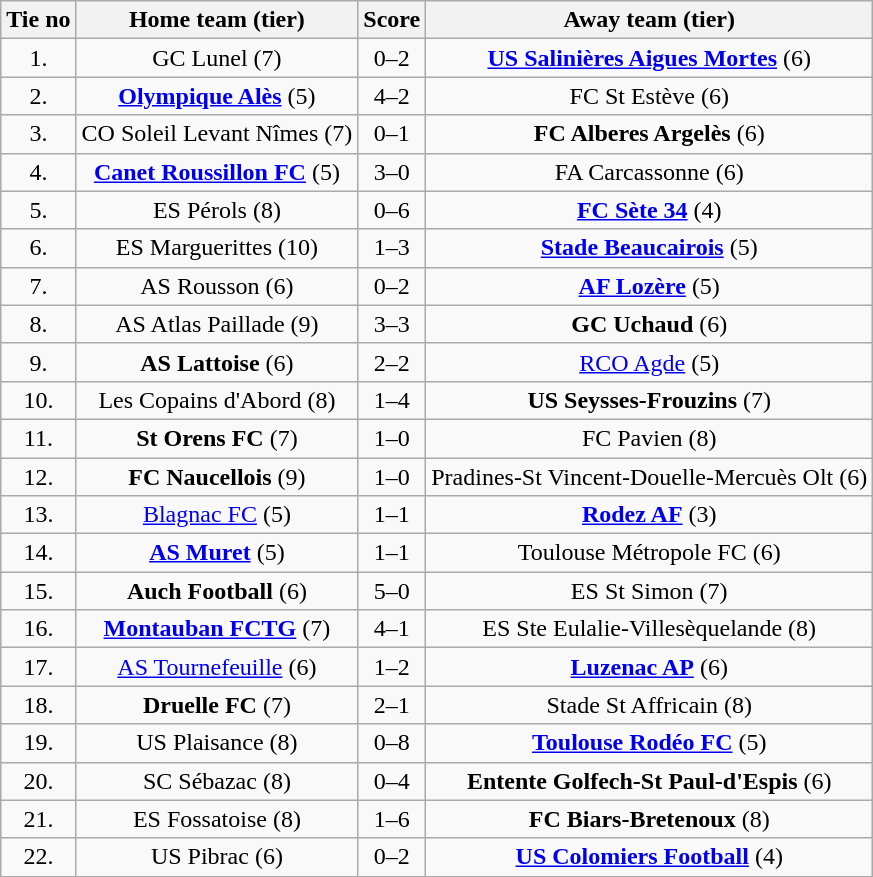<table class="wikitable" style="text-align: center">
<tr>
<th>Tie no</th>
<th>Home team (tier)</th>
<th>Score</th>
<th>Away team (tier)</th>
</tr>
<tr>
<td>1.</td>
<td>GC Lunel (7)</td>
<td>0–2</td>
<td><strong><a href='#'>US Salinières Aigues Mortes</a></strong> (6)</td>
</tr>
<tr>
<td>2.</td>
<td><strong><a href='#'>Olympique Alès</a></strong> (5)</td>
<td>4–2</td>
<td>FC St Estève (6)</td>
</tr>
<tr>
<td>3.</td>
<td>CO Soleil Levant Nîmes (7)</td>
<td>0–1</td>
<td><strong>FC Alberes Argelès</strong> (6)</td>
</tr>
<tr>
<td>4.</td>
<td><strong><a href='#'>Canet Roussillon FC</a></strong> (5)</td>
<td>3–0</td>
<td>FA Carcassonne (6)</td>
</tr>
<tr>
<td>5.</td>
<td>ES Pérols (8)</td>
<td>0–6</td>
<td><strong><a href='#'>FC Sète 34</a></strong> (4)</td>
</tr>
<tr>
<td>6.</td>
<td>ES Marguerittes (10)</td>
<td>1–3</td>
<td><strong><a href='#'>Stade Beaucairois</a></strong> (5)</td>
</tr>
<tr>
<td>7.</td>
<td>AS Rousson (6)</td>
<td>0–2</td>
<td><strong><a href='#'>AF Lozère</a></strong> (5)</td>
</tr>
<tr>
<td>8.</td>
<td>AS Atlas Paillade (9)</td>
<td>3–3 </td>
<td><strong>GC Uchaud</strong> (6)</td>
</tr>
<tr>
<td>9.</td>
<td><strong>AS Lattoise</strong> (6)</td>
<td>2–2 </td>
<td><a href='#'>RCO Agde</a> (5)</td>
</tr>
<tr>
<td>10.</td>
<td>Les Copains d'Abord (8)</td>
<td>1–4</td>
<td><strong>US Seysses-Frouzins</strong> (7)</td>
</tr>
<tr>
<td>11.</td>
<td><strong>St Orens FC</strong> (7)</td>
<td>1–0</td>
<td>FC Pavien (8)</td>
</tr>
<tr>
<td>12.</td>
<td><strong>FC Naucellois</strong> (9)</td>
<td>1–0</td>
<td>Pradines-St Vincent-Douelle-Mercuès Olt (6)</td>
</tr>
<tr>
<td>13.</td>
<td><a href='#'>Blagnac FC</a> (5)</td>
<td>1–1 </td>
<td><strong><a href='#'>Rodez AF</a></strong> (3)</td>
</tr>
<tr>
<td>14.</td>
<td><strong><a href='#'>AS Muret</a></strong> (5)</td>
<td>1–1 </td>
<td>Toulouse Métropole FC (6)</td>
</tr>
<tr>
<td>15.</td>
<td><strong>Auch Football</strong> (6)</td>
<td>5–0</td>
<td>ES St Simon (7)</td>
</tr>
<tr>
<td>16.</td>
<td><strong><a href='#'>Montauban FCTG</a></strong> (7)</td>
<td>4–1</td>
<td>ES Ste Eulalie-Villesèquelande (8)</td>
</tr>
<tr>
<td>17.</td>
<td><a href='#'>AS Tournefeuille</a> (6)</td>
<td>1–2 </td>
<td><strong><a href='#'>Luzenac AP</a></strong> (6)</td>
</tr>
<tr>
<td>18.</td>
<td><strong>Druelle FC</strong> (7)</td>
<td>2–1</td>
<td>Stade St Affricain (8)</td>
</tr>
<tr>
<td>19.</td>
<td>US Plaisance (8)</td>
<td>0–8</td>
<td><strong><a href='#'>Toulouse Rodéo FC</a></strong> (5)</td>
</tr>
<tr>
<td>20.</td>
<td>SC Sébazac (8)</td>
<td>0–4</td>
<td><strong>Entente Golfech-St Paul-d'Espis</strong> (6)</td>
</tr>
<tr>
<td>21.</td>
<td>ES Fossatoise (8)</td>
<td>1–6</td>
<td><strong>FC Biars-Bretenoux</strong> (8)</td>
</tr>
<tr>
<td>22.</td>
<td>US Pibrac (6)</td>
<td>0–2</td>
<td><strong><a href='#'>US Colomiers Football</a></strong> (4)</td>
</tr>
</table>
